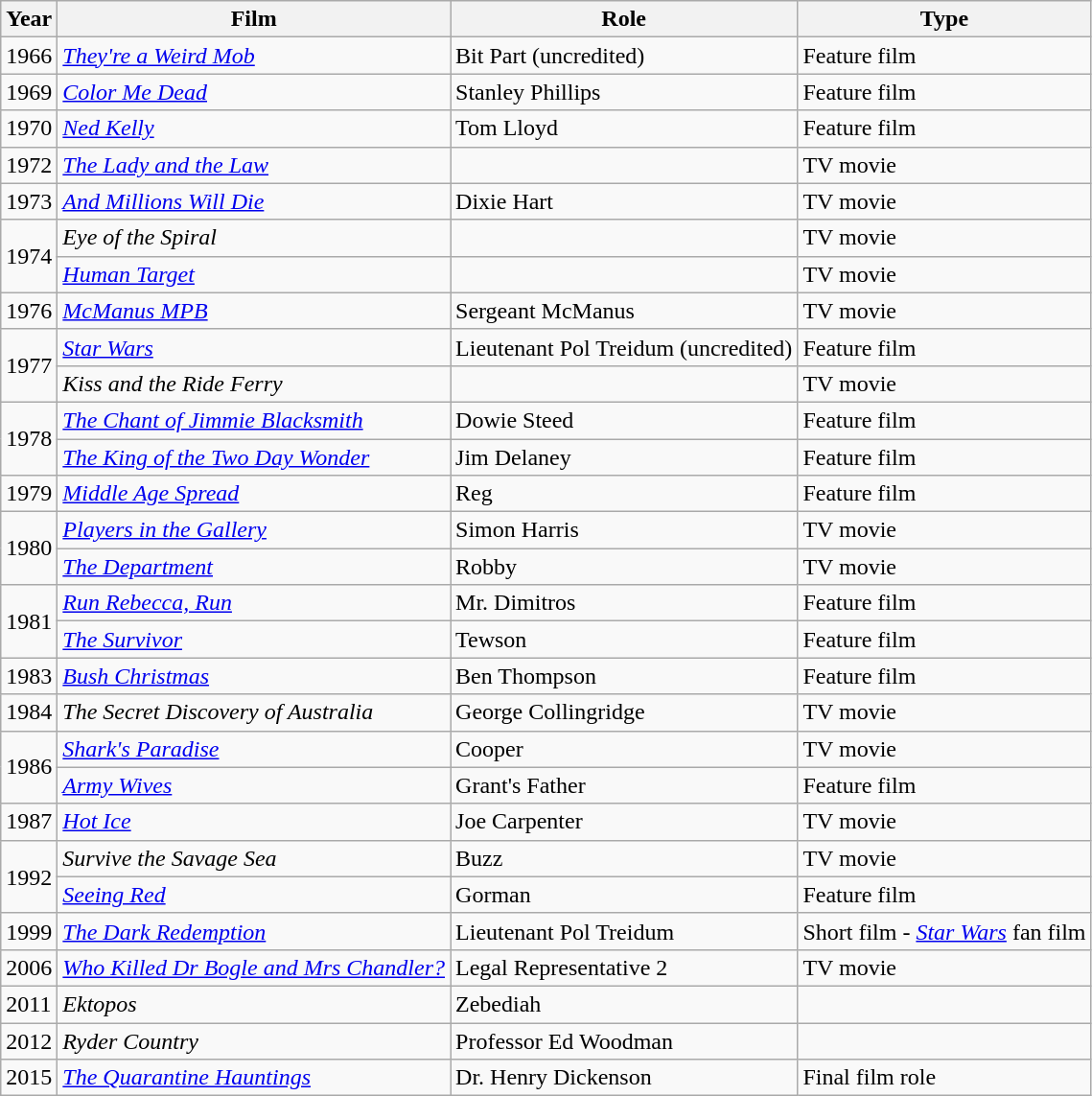<table class="wikitable sortable">
<tr>
<th>Year</th>
<th>Film</th>
<th>Role</th>
<th class="unsortable">Type</th>
</tr>
<tr>
<td>1966</td>
<td><em><a href='#'>They're a Weird Mob</a></em></td>
<td>Bit Part (uncredited)</td>
<td>Feature film</td>
</tr>
<tr>
<td>1969</td>
<td><em><a href='#'>Color Me Dead</a></em></td>
<td>Stanley Phillips</td>
<td>Feature film</td>
</tr>
<tr>
<td>1970</td>
<td><em><a href='#'>Ned Kelly</a></em></td>
<td>Tom Lloyd</td>
<td>Feature film</td>
</tr>
<tr>
<td>1972</td>
<td><em><a href='#'>The Lady and the Law</a></em></td>
<td></td>
<td>TV movie</td>
</tr>
<tr>
<td>1973</td>
<td><em><a href='#'>And Millions Will Die</a></em></td>
<td>Dixie Hart</td>
<td>TV movie</td>
</tr>
<tr>
<td rowspan="2">1974</td>
<td><em>Eye of the Spiral</em></td>
<td></td>
<td>TV movie</td>
</tr>
<tr>
<td><em><a href='#'>Human Target</a></em></td>
<td></td>
<td>TV movie</td>
</tr>
<tr>
<td>1976</td>
<td><em><a href='#'>McManus MPB</a></em></td>
<td>Sergeant McManus</td>
<td>TV movie</td>
</tr>
<tr>
<td rowspan="2">1977</td>
<td><em><a href='#'>Star Wars</a></em></td>
<td>Lieutenant Pol Treidum (uncredited)</td>
<td>Feature film</td>
</tr>
<tr>
<td><em>Kiss and the Ride Ferry</em></td>
<td></td>
<td>TV movie</td>
</tr>
<tr>
<td rowspan="2">1978</td>
<td><em><a href='#'>The Chant of Jimmie Blacksmith</a></em></td>
<td>Dowie Steed</td>
<td>Feature film</td>
</tr>
<tr>
<td><em><a href='#'>The King of the Two Day Wonder</a></em></td>
<td>Jim Delaney</td>
<td>Feature film</td>
</tr>
<tr>
<td>1979</td>
<td><em><a href='#'>Middle Age Spread</a></em></td>
<td>Reg</td>
<td>Feature film</td>
</tr>
<tr>
<td rowspan="2">1980</td>
<td><em><a href='#'>Players in the Gallery</a></em></td>
<td>Simon Harris</td>
<td>TV movie</td>
</tr>
<tr>
<td><em><a href='#'>The Department</a></em></td>
<td>Robby</td>
<td>TV movie</td>
</tr>
<tr>
<td rowspan="2">1981</td>
<td><em><a href='#'>Run Rebecca, Run</a></em></td>
<td>Mr. Dimitros</td>
<td>Feature film</td>
</tr>
<tr>
<td><em><a href='#'>The Survivor</a></em></td>
<td>Tewson</td>
<td>Feature film</td>
</tr>
<tr>
<td>1983</td>
<td><em><a href='#'>Bush Christmas</a></em></td>
<td>Ben Thompson</td>
<td>Feature film</td>
</tr>
<tr>
<td>1984</td>
<td><em>The Secret Discovery of Australia</em></td>
<td>George Collingridge</td>
<td>TV movie</td>
</tr>
<tr>
<td rowspan="2">1986</td>
<td><em><a href='#'>Shark's Paradise</a></em></td>
<td>Cooper</td>
<td>TV movie</td>
</tr>
<tr>
<td><em><a href='#'>Army Wives</a></em></td>
<td>Grant's Father</td>
<td>Feature film</td>
</tr>
<tr>
<td>1987</td>
<td><em><a href='#'>Hot Ice</a></em></td>
<td>Joe Carpenter</td>
<td>TV movie</td>
</tr>
<tr>
<td rowspan="2">1992</td>
<td><em>Survive the Savage Sea</em></td>
<td>Buzz</td>
<td>TV movie</td>
</tr>
<tr>
<td><em><a href='#'>Seeing Red</a></em></td>
<td>Gorman</td>
<td>Feature film</td>
</tr>
<tr>
<td>1999</td>
<td><em><a href='#'>The Dark Redemption</a></em></td>
<td>Lieutenant Pol Treidum</td>
<td>Short film - <em><a href='#'>Star Wars</a></em> fan film</td>
</tr>
<tr>
<td>2006</td>
<td><em><a href='#'>Who Killed Dr Bogle and Mrs Chandler?</a></em></td>
<td>Legal Representative 2</td>
<td>TV movie</td>
</tr>
<tr>
<td>2011</td>
<td><em>Ektopos</em></td>
<td>Zebediah</td>
<td></td>
</tr>
<tr>
<td>2012</td>
<td><em>Ryder Country</em></td>
<td>Professor Ed Woodman</td>
<td></td>
</tr>
<tr>
<td>2015</td>
<td><em><a href='#'>The Quarantine Hauntings</a></em></td>
<td>Dr. Henry Dickenson</td>
<td>Final film role</td>
</tr>
</table>
